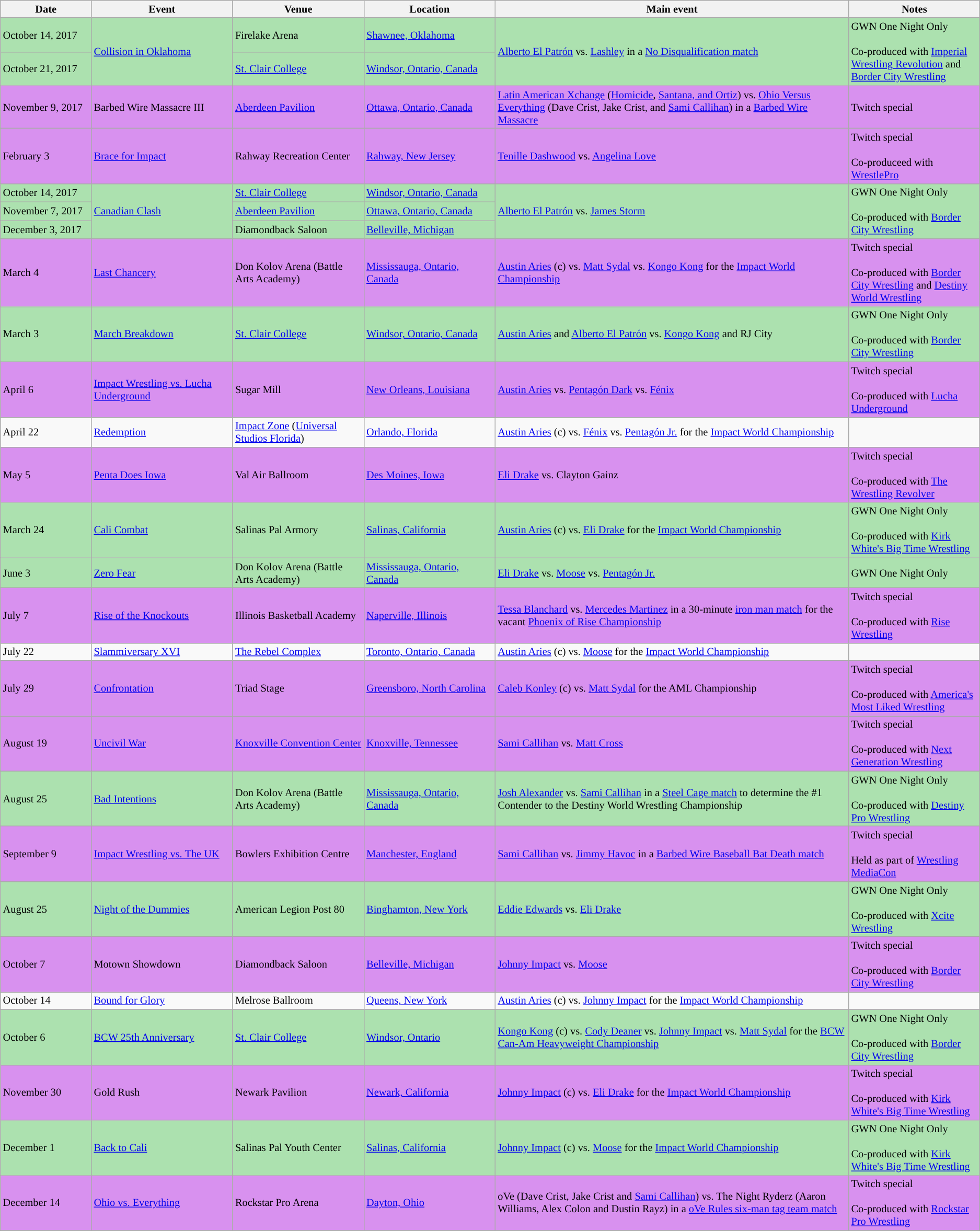<table class="sortable wikitable succession-box" style="font-size:85%;">
<tr>
<th width=9%>Date</th>
<th width=14%>Event</th>
<th width=13%>Venue</th>
<th width=13%>Location</th>
<th width=35%>Main event</th>
<th width=13%>Notes</th>
</tr>
<tr style="background: #ACE1AF">
<td>October 14, 2017<br></td>
<td rowspan="2"><a href='#'>Collision in Oklahoma</a></td>
<td>Firelake Arena</td>
<td><a href='#'>Shawnee, Oklahoma</a></td>
<td rowspan="2"><a href='#'>Alberto El Patrón</a> vs. <a href='#'>Lashley</a> in a <a href='#'>No Disqualification match</a></td>
<td rowspan="2">GWN One Night Only<br><br>Co-produced with <a href='#'>Imperial Wrestling Revolution</a> and <a href='#'>Border City Wrestling</a></td>
</tr>
<tr style="background: #ACE1AF">
<td>October 21, 2017<br></td>
<td><a href='#'>St. Clair College</a></td>
<td><a href='#'>Windsor, Ontario, Canada</a></td>
</tr>
<tr style="background: #D891EF">
<td>November 9, 2017<br></td>
<td>Barbed Wire Massacre III</td>
<td><a href='#'>Aberdeen Pavilion</a></td>
<td><a href='#'>Ottawa, Ontario, Canada</a></td>
<td><a href='#'>Latin American Xchange</a> (<a href='#'>Homicide</a>, <a href='#'>Santana, and Ortiz</a>) vs. <a href='#'>Ohio Versus Everything</a> (Dave Crist, Jake Crist, and <a href='#'>Sami Callihan</a>) in a <a href='#'>Barbed Wire Massacre</a></td>
<td>Twitch special</td>
</tr>
<tr style="background: #D891EF">
<td>February 3<br></td>
<td><a href='#'>Brace for Impact</a></td>
<td>Rahway Recreation Center</td>
<td><a href='#'>Rahway, New Jersey</a></td>
<td><a href='#'>Tenille Dashwood</a> vs. <a href='#'>Angelina Love</a></td>
<td>Twitch special<br><br>Co-produceed with <a href='#'>WrestlePro</a></td>
</tr>
<tr style="background: #ACE1AF">
<td>October 14, 2017<br></td>
<td rowspan="3"><a href='#'>Canadian Clash</a></td>
<td><a href='#'>St. Clair College</a></td>
<td><a href='#'>Windsor, Ontario, Canada</a></td>
<td rowspan="3"><a href='#'>Alberto El Patrón</a> vs. <a href='#'>James Storm</a></td>
<td rowspan="3">GWN One Night Only<br><br>Co-produced with <a href='#'>Border City Wrestling</a></td>
</tr>
<tr style="background: #ACE1AF">
<td>November 7, 2017<br></td>
<td><a href='#'>Aberdeen Pavilion</a></td>
<td><a href='#'>Ottawa, Ontario, Canada</a></td>
</tr>
<tr style="background: #ACE1AF">
<td>December 3, 2017<br></td>
<td>Diamondback Saloon</td>
<td><a href='#'>Belleville, Michigan</a></td>
</tr>
<tr style="background: #D891EF">
<td>March 4<br></td>
<td><a href='#'>Last Chancery</a></td>
<td>Don Kolov Arena (Battle Arts Academy)</td>
<td><a href='#'>Mississauga, Ontario, Canada</a></td>
<td><a href='#'>Austin Aries</a> (c) vs. <a href='#'>Matt Sydal</a> vs. <a href='#'>Kongo Kong</a> for the <a href='#'>Impact World Championship</a></td>
<td>Twitch special<br><br>Co-produced with <a href='#'>Border City Wrestling</a> and <a href='#'>Destiny World Wrestling</a></td>
</tr>
<tr style="background: #ACE1AF">
<td>March 3<br></td>
<td><a href='#'>March Breakdown</a></td>
<td><a href='#'>St. Clair College</a></td>
<td><a href='#'>Windsor, Ontario, Canada</a></td>
<td><a href='#'>Austin Aries</a> and <a href='#'>Alberto El Patrón</a> vs. <a href='#'>Kongo Kong</a> and RJ City</td>
<td>GWN One Night Only<br><br>Co-produced with <a href='#'>Border City Wrestling</a></td>
</tr>
<tr style="background: #D891EF">
<td>April 6</td>
<td><a href='#'>Impact Wrestling vs. Lucha Underground</a></td>
<td>Sugar Mill</td>
<td><a href='#'>New Orleans, Louisiana</a></td>
<td><a href='#'>Austin Aries</a> vs. <a href='#'>Pentagón Dark</a> vs. <a href='#'>Fénix</a></td>
<td>Twitch special<br><br>Co-produced with <a href='#'>Lucha Underground</a></td>
</tr>
<tr>
<td>April 22</td>
<td><a href='#'>Redemption</a></td>
<td><a href='#'>Impact Zone</a> (<a href='#'>Universal Studios Florida</a>)</td>
<td><a href='#'>Orlando, Florida</a></td>
<td><a href='#'>Austin Aries</a> (c) vs. <a href='#'>Fénix</a> vs. <a href='#'>Pentagón Jr.</a> for the <a href='#'>Impact World Championship</a></td>
<td></td>
</tr>
<tr style="background: #D891EF">
<td>May 5</td>
<td><a href='#'>Penta Does Iowa</a></td>
<td>Val Air Ballroom</td>
<td><a href='#'>Des Moines, Iowa</a></td>
<td><a href='#'>Eli Drake</a> vs. Clayton Gainz</td>
<td>Twitch special<br><br>Co-produced with <a href='#'>The Wrestling Revolver</a></td>
</tr>
<tr style="background: #ACE1AF">
<td>March 24<br></td>
<td><a href='#'>Cali Combat</a></td>
<td>Salinas Pal Armory</td>
<td><a href='#'>Salinas, California</a></td>
<td><a href='#'>Austin Aries</a> (c) vs. <a href='#'>Eli Drake</a> for the <a href='#'>Impact World Championship</a></td>
<td>GWN One Night Only<br><br>Co-produced with <a href='#'>Kirk White's Big Time Wrestling</a></td>
</tr>
<tr style="background: #ACE1AF">
<td>June 3<br></td>
<td><a href='#'>Zero Fear</a></td>
<td>Don Kolov Arena (Battle Arts Academy)</td>
<td><a href='#'>Mississauga, Ontario, Canada</a></td>
<td><a href='#'>Eli Drake</a> vs. <a href='#'>Moose</a> vs. <a href='#'>Pentagón Jr.</a></td>
<td>GWN One Night Only</td>
</tr>
<tr style="background: #D891EF">
<td>July 7</td>
<td><a href='#'>Rise of the Knockouts</a></td>
<td>Illinois Basketball Academy</td>
<td><a href='#'>Naperville, Illinois</a></td>
<td><a href='#'>Tessa Blanchard</a> vs. <a href='#'>Mercedes Martinez</a> in a 30-minute <a href='#'>iron man match</a> for the vacant <a href='#'>Phoenix of Rise Championship</a></td>
<td>Twitch special<br><br>Co-produced with <a href='#'>Rise Wrestling</a></td>
</tr>
<tr>
<td>July 22</td>
<td><a href='#'>Slammiversary XVI</a></td>
<td><a href='#'>The Rebel Complex</a></td>
<td><a href='#'>Toronto, Ontario, Canada</a></td>
<td><a href='#'>Austin Aries</a> (c) vs. <a href='#'>Moose</a> for the <a href='#'>Impact World Championship</a></td>
<td></td>
</tr>
<tr style="background: #D891EF">
<td>July 29</td>
<td><a href='#'>Confrontation</a></td>
<td>Triad Stage</td>
<td><a href='#'>Greensboro, North Carolina</a></td>
<td><a href='#'>Caleb Konley</a> (c) vs. <a href='#'>Matt Sydal</a> for the AML Championship</td>
<td>Twitch special<br><br>Co-produced with <a href='#'>America's Most Liked Wrestling</a></td>
</tr>
<tr style="background: #D891EF">
<td>August 19</td>
<td><a href='#'>Uncivil War</a></td>
<td><a href='#'>Knoxville Convention Center</a></td>
<td><a href='#'>Knoxville, Tennessee</a></td>
<td><a href='#'>Sami Callihan</a> vs. <a href='#'>Matt Cross</a></td>
<td>Twitch special<br><br>Co-produced with <a href='#'>Next Generation Wrestling</a></td>
</tr>
<tr style="background: #ACE1AF">
<td>August 25<br></td>
<td><a href='#'>Bad Intentions</a></td>
<td>Don Kolov Arena (Battle Arts Academy)</td>
<td><a href='#'>Mississauga, Ontario, Canada</a></td>
<td><a href='#'>Josh Alexander</a> vs. <a href='#'>Sami Callihan</a> in a <a href='#'>Steel Cage match</a> to determine the #1 Contender to the Destiny World Wrestling Championship</td>
<td>GWN One Night Only<br><br>Co-produced with <a href='#'>Destiny Pro Wrestling</a></td>
</tr>
<tr style="background: #D891EF">
<td>September 9</td>
<td><a href='#'>Impact Wrestling vs. The UK</a></td>
<td>Bowlers Exhibition Centre</td>
<td><a href='#'>Manchester, England</a></td>
<td><a href='#'>Sami Callihan</a> vs. <a href='#'>Jimmy Havoc</a> in a <a href='#'>Barbed Wire Baseball Bat Death match</a></td>
<td>Twitch special<br><br>Held as part of <a href='#'>Wrestling MediaCon</a></td>
</tr>
<tr style="background: #ACE1AF">
<td>August 25<br></td>
<td><a href='#'>Night of the Dummies</a></td>
<td>American Legion Post 80</td>
<td><a href='#'>Binghamton, New York</a></td>
<td><a href='#'>Eddie Edwards</a> vs. <a href='#'>Eli Drake</a></td>
<td>GWN One Night Only<br><br>Co-produced with <a href='#'>Xcite Wrestling</a></td>
</tr>
<tr style="background: #D891EF">
<td>October 7</td>
<td>Motown Showdown</td>
<td>Diamondback Saloon</td>
<td><a href='#'>Belleville, Michigan</a></td>
<td><a href='#'>Johnny Impact</a> vs. <a href='#'>Moose</a></td>
<td>Twitch special<br><br>Co-produced with <a href='#'>Border City Wrestling</a></td>
</tr>
<tr>
<td>October 14</td>
<td><a href='#'>Bound for Glory</a></td>
<td>Melrose Ballroom</td>
<td><a href='#'>Queens, New York</a></td>
<td><a href='#'>Austin Aries</a> (c) vs. <a href='#'>Johnny Impact</a> for the <a href='#'>Impact World Championship</a></td>
<td></td>
</tr>
<tr style="background:  #ACE1AF">
<td>October 6<br></td>
<td><a href='#'>BCW 25th Anniversary</a></td>
<td><a href='#'>St. Clair College</a></td>
<td><a href='#'>Windsor, Ontario</a></td>
<td><a href='#'>Kongo Kong</a> (c) vs. <a href='#'>Cody Deaner</a> vs. <a href='#'>Johnny Impact</a> vs. <a href='#'>Matt Sydal</a> for the <a href='#'>BCW Can-Am Heavyweight Championship</a></td>
<td>GWN One Night Only<br><br>Co-produced with <a href='#'>Border City Wrestling</a></td>
</tr>
<tr style="background: #D891EF">
<td>November 30</td>
<td>Gold Rush</td>
<td>Newark Pavilion</td>
<td><a href='#'>Newark, California</a></td>
<td><a href='#'>Johnny Impact</a> (c) vs. <a href='#'>Eli Drake</a> for the <a href='#'>Impact World Championship</a></td>
<td>Twitch special<br><br>Co-produced with <a href='#'>Kirk White's Big Time Wrestling</a></td>
</tr>
<tr style="background: #ACE1AF">
<td>December 1<br></td>
<td><a href='#'>Back to Cali</a></td>
<td>Salinas Pal Youth Center</td>
<td><a href='#'>Salinas, California</a></td>
<td><a href='#'>Johnny Impact</a> (c) vs. <a href='#'>Moose</a> for the <a href='#'>Impact World Championship</a></td>
<td>GWN One Night Only<br><br>Co-produced with <a href='#'>Kirk White's Big Time Wrestling</a></td>
</tr>
<tr style="background: #D891EF">
<td>December 14</td>
<td><a href='#'>Ohio vs. Everything</a></td>
<td>Rockstar Pro Arena</td>
<td><a href='#'>Dayton, Ohio</a></td>
<td>oVe (Dave Crist, Jake Crist and <a href='#'>Sami Callihan</a>) vs. The Night Ryderz (Aaron Williams, Alex Colon and Dustin Rayz) in a <a href='#'>oVe Rules six-man tag team match</a></td>
<td>Twitch special<br><br>Co-produced with <a href='#'>Rockstar Pro Wrestling</a></td>
</tr>
<tr>
</tr>
</table>
